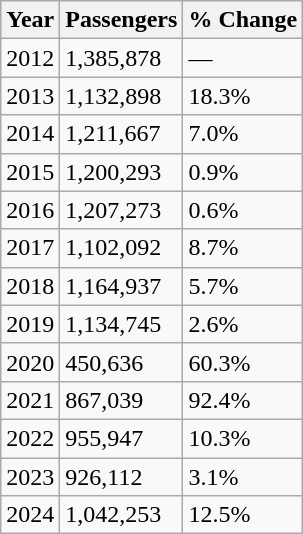<table class="wikitable">
<tr>
<th>Year</th>
<th>Passengers</th>
<th>% Change</th>
</tr>
<tr>
<td>2012</td>
<td>1,385,878</td>
<td>—</td>
</tr>
<tr>
<td>2013</td>
<td>1,132,898</td>
<td>18.3%</td>
</tr>
<tr>
<td>2014</td>
<td>1,211,667</td>
<td>7.0%</td>
</tr>
<tr>
<td>2015</td>
<td>1,200,293</td>
<td>0.9%</td>
</tr>
<tr>
<td>2016</td>
<td>1,207,273</td>
<td>0.6%</td>
</tr>
<tr>
<td>2017</td>
<td>1,102,092</td>
<td>8.7%</td>
</tr>
<tr>
<td>2018</td>
<td>1,164,937</td>
<td>5.7%</td>
</tr>
<tr>
<td>2019</td>
<td>1,134,745</td>
<td>2.6%</td>
</tr>
<tr>
<td>2020</td>
<td>450,636</td>
<td>60.3%</td>
</tr>
<tr>
<td>2021</td>
<td>867,039</td>
<td>92.4%</td>
</tr>
<tr>
<td>2022</td>
<td>955,947</td>
<td>10.3%</td>
</tr>
<tr>
<td>2023</td>
<td>926,112</td>
<td>3.1%</td>
</tr>
<tr>
<td>2024</td>
<td>1,042,253</td>
<td>12.5%</td>
</tr>
</table>
